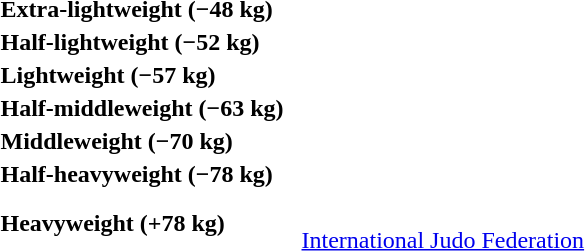<table>
<tr>
<th rowspan=2 style="text-align:left;">Extra-lightweight (−48 kg)<br></th>
<td rowspan=2></td>
<td rowspan=2></td>
<td></td>
</tr>
<tr>
<td></td>
</tr>
<tr>
<th rowspan=2 style="text-align:left;">Half-lightweight (−52 kg)<br></th>
<td rowspan=2></td>
<td rowspan=2></td>
<td></td>
</tr>
<tr>
<td></td>
</tr>
<tr>
<th rowspan=2 style="text-align:left;">Lightweight (−57 kg)<br></th>
<td rowspan=2></td>
<td rowspan=2></td>
<td></td>
</tr>
<tr>
<td></td>
</tr>
<tr>
<th rowspan=2 style="text-align:left;">Half-middleweight (−63 kg)<br></th>
<td rowspan=2></td>
<td rowspan=2></td>
<td></td>
</tr>
<tr>
<td></td>
</tr>
<tr>
<th rowspan=2 style="text-align:left;">Middleweight (−70 kg)<br></th>
<td rowspan=2></td>
<td rowspan=2></td>
<td></td>
</tr>
<tr>
<td></td>
</tr>
<tr>
<th rowspan=2 style="text-align:left;">Half-heavyweight (−78 kg)<br></th>
<td rowspan=2></td>
<td rowspan=2></td>
<td></td>
</tr>
<tr>
<td></td>
</tr>
<tr>
<th rowspan=2 style="text-align:left;">Heavyweight (+78 kg)<br></th>
<td rowspan=2></td>
<td rowspan=2></td>
<td></td>
</tr>
<tr>
<td><br><a href='#'>International Judo Federation</a></td>
</tr>
</table>
